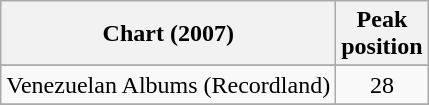<table class="wikitable sortable">
<tr>
<th>Chart (2007)</th>
<th>Peak<br>position</th>
</tr>
<tr>
</tr>
<tr>
</tr>
<tr>
</tr>
<tr>
</tr>
<tr>
<td>Venezuelan Albums (Recordland)</td>
<td align="center">28</td>
</tr>
<tr>
</tr>
</table>
